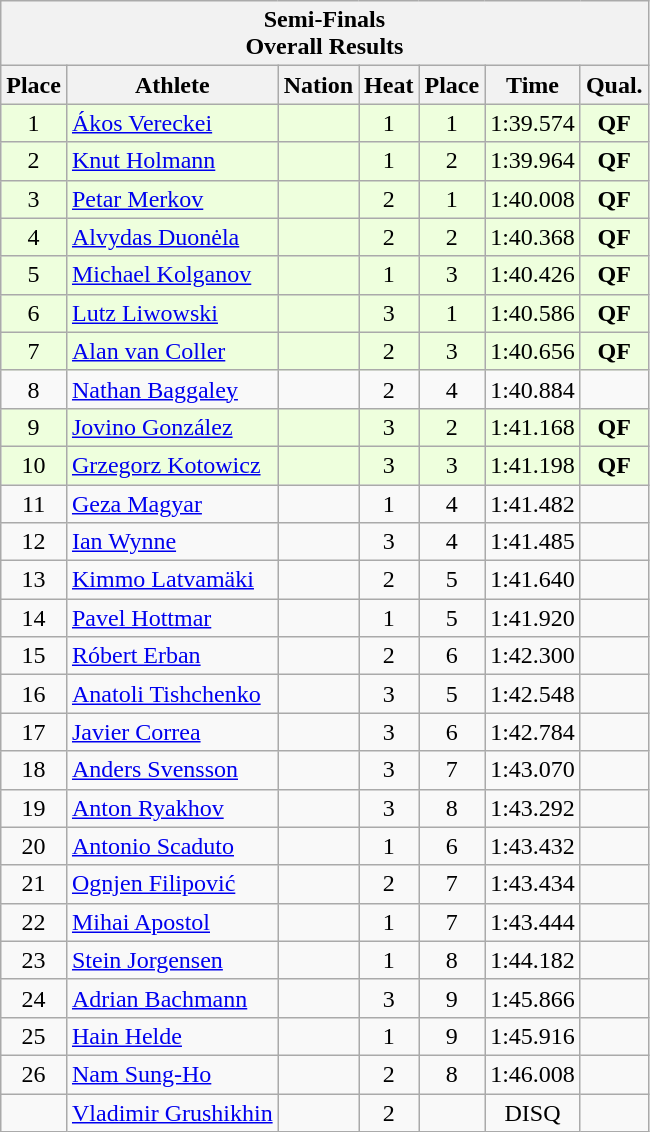<table class="wikitable sortable">
<tr>
<th colspan=7>Semi-Finals <br>Overall Results</th>
</tr>
<tr>
<th>Place</th>
<th>Athlete</th>
<th>Nation</th>
<th>Heat</th>
<th>Place</th>
<th>Time</th>
<th>Qual.</th>
</tr>
<tr bgcolor = "eeffdd">
<td align="center">1</td>
<td align="left"><a href='#'>Ákos Vereckei</a></td>
<td align="left"></td>
<td align="center">1</td>
<td align="center">1</td>
<td align="center">1:39.574</td>
<td align="center"><strong>QF</strong></td>
</tr>
<tr bgcolor = "eeffdd">
<td align="center">2</td>
<td align="left"><a href='#'>Knut Holmann</a></td>
<td align="left"></td>
<td align="center">1</td>
<td align="center">2</td>
<td align="center">1:39.964</td>
<td align="center"><strong>QF</strong></td>
</tr>
<tr bgcolor = "eeffdd">
<td align="center">3</td>
<td align="left"><a href='#'>Petar Merkov</a></td>
<td align="left"></td>
<td align="center">2</td>
<td align="center">1</td>
<td align="center">1:40.008</td>
<td align="center"><strong>QF</strong></td>
</tr>
<tr bgcolor = "eeffdd">
<td align="center">4</td>
<td align="left"><a href='#'>Alvydas Duonėla</a></td>
<td align="left"></td>
<td align="center">2</td>
<td align="center">2</td>
<td align="center">1:40.368</td>
<td align="center"><strong>QF</strong></td>
</tr>
<tr bgcolor = "eeffdd">
<td align="center">5</td>
<td align="left"><a href='#'>Michael Kolganov</a></td>
<td align="left"></td>
<td align="center">1</td>
<td align="center">3</td>
<td align="center">1:40.426</td>
<td align="center"><strong>QF</strong></td>
</tr>
<tr bgcolor = "eeffdd">
<td align="center">6</td>
<td align="left"><a href='#'>Lutz Liwowski</a></td>
<td align="left"></td>
<td align="center">3</td>
<td align="center">1</td>
<td align="center">1:40.586</td>
<td align="center"><strong>QF</strong></td>
</tr>
<tr bgcolor = "eeffdd">
<td align="center">7</td>
<td align="left"><a href='#'>Alan van Coller</a></td>
<td align="left"></td>
<td align="center">2</td>
<td align="center">3</td>
<td align="center">1:40.656</td>
<td align="center"><strong>QF</strong></td>
</tr>
<tr>
<td align="center">8</td>
<td align="left"><a href='#'>Nathan Baggaley</a></td>
<td align="left"></td>
<td align="center">2</td>
<td align="center">4</td>
<td align="center">1:40.884</td>
<td align="center"></td>
</tr>
<tr bgcolor = "eeffdd">
<td align="center">9</td>
<td align="left"><a href='#'>Jovino González</a></td>
<td align="left"></td>
<td align="center">3</td>
<td align="center">2</td>
<td align="center">1:41.168</td>
<td align="center"><strong>QF</strong></td>
</tr>
<tr bgcolor = "eeffdd">
<td align="center">10</td>
<td align="left"><a href='#'>Grzegorz Kotowicz</a></td>
<td align="left"></td>
<td align="center">3</td>
<td align="center">3</td>
<td align="center">1:41.198</td>
<td align="center"><strong>QF</strong></td>
</tr>
<tr>
<td align="center">11</td>
<td align="left"><a href='#'>Geza Magyar</a></td>
<td align="left"></td>
<td align="center">1</td>
<td align="center">4</td>
<td align="center">1:41.482</td>
<td align="center"></td>
</tr>
<tr>
<td align="center">12</td>
<td align="left"><a href='#'>Ian Wynne</a></td>
<td align="left"></td>
<td align="center">3</td>
<td align="center">4</td>
<td align="center">1:41.485</td>
<td align="center"></td>
</tr>
<tr>
<td align="center">13</td>
<td align="left"><a href='#'>Kimmo Latvamäki</a></td>
<td align="left"></td>
<td align="center">2</td>
<td align="center">5</td>
<td align="center">1:41.640</td>
<td align="center"></td>
</tr>
<tr>
<td align="center">14</td>
<td align="left"><a href='#'>Pavel Hottmar</a></td>
<td align="left"></td>
<td align="center">1</td>
<td align="center">5</td>
<td align="center">1:41.920</td>
<td align="center"></td>
</tr>
<tr>
<td align="center">15</td>
<td align="left"><a href='#'>Róbert Erban</a></td>
<td align="left"></td>
<td align="center">2</td>
<td align="center">6</td>
<td align="center">1:42.300</td>
<td align="center"></td>
</tr>
<tr>
<td align="center">16</td>
<td align="left"><a href='#'>Anatoli Tishchenko</a></td>
<td align="left"></td>
<td align="center">3</td>
<td align="center">5</td>
<td align="center">1:42.548</td>
<td align="center"></td>
</tr>
<tr>
<td align="center">17</td>
<td align="left"><a href='#'>Javier Correa</a></td>
<td align="left"></td>
<td align="center">3</td>
<td align="center">6</td>
<td align="center">1:42.784</td>
<td align="center"></td>
</tr>
<tr>
<td align="center">18</td>
<td align="left"><a href='#'>Anders Svensson</a></td>
<td align="left"></td>
<td align="center">3</td>
<td align="center">7</td>
<td align="center">1:43.070</td>
<td align="center"></td>
</tr>
<tr>
<td align="center">19</td>
<td align="left"><a href='#'>Anton Ryakhov</a></td>
<td align="left"></td>
<td align="center">3</td>
<td align="center">8</td>
<td align="center">1:43.292</td>
<td align="center"></td>
</tr>
<tr>
<td align="center">20</td>
<td align="left"><a href='#'>Antonio Scaduto</a></td>
<td align="left"></td>
<td align="center">1</td>
<td align="center">6</td>
<td align="center">1:43.432</td>
<td align="center"></td>
</tr>
<tr>
<td align="center">21</td>
<td align="left"><a href='#'>Ognjen Filipović</a></td>
<td align="left"></td>
<td align="center">2</td>
<td align="center">7</td>
<td align="center">1:43.434</td>
<td align="center"></td>
</tr>
<tr>
<td align="center">22</td>
<td align="left"><a href='#'>Mihai Apostol</a></td>
<td align="left"></td>
<td align="center">1</td>
<td align="center">7</td>
<td align="center">1:43.444</td>
<td align="center"></td>
</tr>
<tr>
<td align="center">23</td>
<td align="left"><a href='#'>Stein Jorgensen</a></td>
<td align="left"></td>
<td align="center">1</td>
<td align="center">8</td>
<td align="center">1:44.182</td>
<td align="center"></td>
</tr>
<tr>
<td align="center">24</td>
<td align="left"><a href='#'>Adrian Bachmann</a></td>
<td align="left"></td>
<td align="center">3</td>
<td align="center">9</td>
<td align="center">1:45.866</td>
<td align="center"></td>
</tr>
<tr>
<td align="center">25</td>
<td align="left"><a href='#'>Hain Helde</a></td>
<td align="left"></td>
<td align="center">1</td>
<td align="center">9</td>
<td align="center">1:45.916</td>
<td align="center"></td>
</tr>
<tr>
<td align="center">26</td>
<td align="left"><a href='#'>Nam Sung-Ho</a></td>
<td align="left"></td>
<td align="center">2</td>
<td align="center">8</td>
<td align="center">1:46.008</td>
<td align="center"></td>
</tr>
<tr>
<td align="center"></td>
<td align="left"><a href='#'>Vladimir Grushikhin</a></td>
<td align="left"></td>
<td align="center">2</td>
<td align="center"></td>
<td align="center">DISQ</td>
<td align="center"></td>
</tr>
</table>
